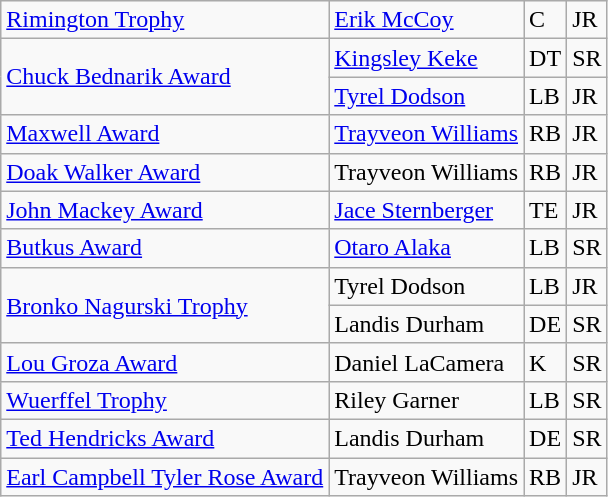<table class="wikitable">
<tr>
<td><a href='#'>Rimington Trophy</a></td>
<td><a href='#'>Erik McCoy</a></td>
<td>C</td>
<td>JR</td>
</tr>
<tr>
<td rowspan=2><a href='#'>Chuck Bednarik Award</a></td>
<td><a href='#'>Kingsley Keke</a></td>
<td>DT</td>
<td>SR</td>
</tr>
<tr>
<td><a href='#'>Tyrel Dodson</a></td>
<td>LB</td>
<td>JR</td>
</tr>
<tr>
<td><a href='#'>Maxwell Award</a></td>
<td><a href='#'>Trayveon Williams</a></td>
<td>RB</td>
<td>JR</td>
</tr>
<tr>
<td><a href='#'>Doak Walker Award</a></td>
<td>Trayveon Williams</td>
<td>RB</td>
<td>JR</td>
</tr>
<tr>
<td><a href='#'>John Mackey Award</a></td>
<td><a href='#'>Jace Sternberger</a></td>
<td>TE</td>
<td>JR</td>
</tr>
<tr>
<td><a href='#'>Butkus Award</a></td>
<td><a href='#'>Otaro Alaka</a></td>
<td>LB</td>
<td>SR</td>
</tr>
<tr>
<td rowspan=2><a href='#'>Bronko Nagurski Trophy</a></td>
<td>Tyrel Dodson</td>
<td>LB</td>
<td>JR</td>
</tr>
<tr>
<td>Landis Durham</td>
<td>DE</td>
<td>SR</td>
</tr>
<tr>
<td><a href='#'>Lou Groza Award</a></td>
<td>Daniel LaCamera</td>
<td>K</td>
<td>SR</td>
</tr>
<tr>
<td><a href='#'>Wuerffel Trophy</a></td>
<td>Riley Garner</td>
<td>LB</td>
<td>SR</td>
</tr>
<tr>
<td><a href='#'>Ted Hendricks Award</a></td>
<td>Landis Durham</td>
<td>DE</td>
<td>SR</td>
</tr>
<tr>
<td><a href='#'>Earl Campbell Tyler Rose Award</a></td>
<td>Trayveon Williams</td>
<td>RB</td>
<td>JR</td>
</tr>
</table>
